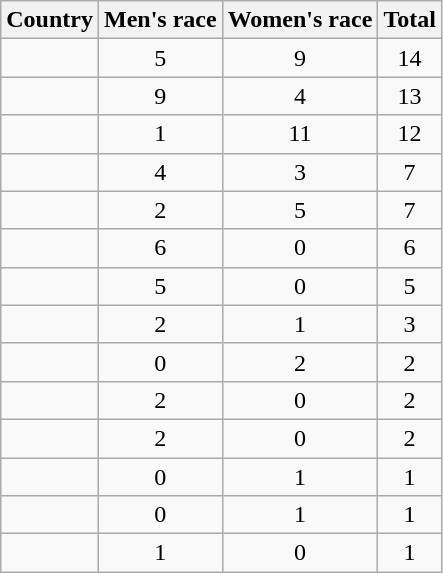<table class="wikitable sortable" style="text-align:center">
<tr>
<th>Country</th>
<th>Men's race</th>
<th>Women's race</th>
<th>Total</th>
</tr>
<tr>
<td align="left"></td>
<td>5</td>
<td>9</td>
<td>14</td>
</tr>
<tr>
<td align="left"></td>
<td>9</td>
<td>4</td>
<td>13</td>
</tr>
<tr>
<td align="left"></td>
<td>1</td>
<td>11</td>
<td>12</td>
</tr>
<tr>
<td align="left"></td>
<td>4</td>
<td>3</td>
<td>7</td>
</tr>
<tr>
<td align="left"></td>
<td>2</td>
<td>5</td>
<td>7</td>
</tr>
<tr>
<td align="left"></td>
<td>6</td>
<td>0</td>
<td>6</td>
</tr>
<tr>
<td align="left"></td>
<td>5</td>
<td>0</td>
<td>5</td>
</tr>
<tr>
<td align="left"></td>
<td>2</td>
<td>1</td>
<td>3</td>
</tr>
<tr>
<td align="left"></td>
<td>0</td>
<td>2</td>
<td>2</td>
</tr>
<tr>
<td align="left"></td>
<td>2</td>
<td>0</td>
<td>2</td>
</tr>
<tr>
<td align="left"></td>
<td>2</td>
<td>0</td>
<td>2</td>
</tr>
<tr>
<td align="left"></td>
<td>0</td>
<td>1</td>
<td>1</td>
</tr>
<tr>
<td align="left"></td>
<td>0</td>
<td>1</td>
<td>1</td>
</tr>
<tr>
<td align="left"></td>
<td>1</td>
<td>0</td>
<td>1</td>
</tr>
</table>
